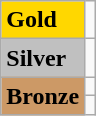<table class="wikitable">
<tr>
<td bgcolor="gold"><strong>Gold</strong></td>
<td></td>
</tr>
<tr>
<td bgcolor="silver"><strong>Silver</strong></td>
<td></td>
</tr>
<tr>
<td rowspan="2" bgcolor="#cc9966"><strong>Bronze</strong></td>
<td></td>
</tr>
<tr>
<td></td>
</tr>
</table>
